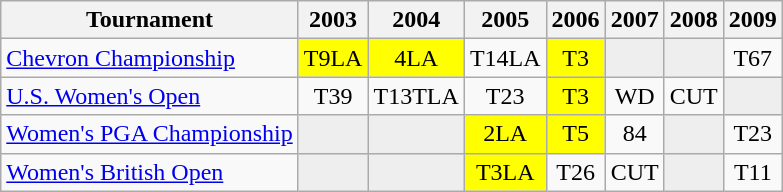<table class="wikitable" style="text-align:center">
<tr>
<th align="left">Tournament</th>
<th>2003</th>
<th>2004</th>
<th>2005</th>
<th>2006</th>
<th>2007</th>
<th>2008</th>
<th>2009</th>
</tr>
<tr>
<td align=left><a href='#'>Chevron Championship</a></td>
<td style="background:yellow;">T9<span>LA</span></td>
<td style="background:yellow;">4<span>LA</span></td>
<td>T14<span>LA</span></td>
<td style="background:yellow;">T3</td>
<td style="background:#eeeeee;"></td>
<td style="background:#eeeeee;"></td>
<td>T67</td>
</tr>
<tr>
<td align=left><a href='#'>U.S. Women's Open</a></td>
<td>T39</td>
<td>T13<span>TLA</span></td>
<td>T23</td>
<td style="background:yellow;">T3</td>
<td>WD</td>
<td>CUT</td>
<td style="background:#eeeeee;"></td>
</tr>
<tr>
<td align=left><a href='#'>Women's PGA Championship</a></td>
<td style="background:#eeeeee;"></td>
<td style="background:#eeeeee;"></td>
<td style="background:yellow;">2<span>LA</span></td>
<td style="background:yellow;">T5</td>
<td>84</td>
<td style="background:#eeeeee;"></td>
<td>T23</td>
</tr>
<tr>
<td align=left><a href='#'>Women's British Open</a></td>
<td style="background:#eeeeee;"></td>
<td style="background:#eeeeee;"></td>
<td style="background:yellow;">T3<span>LA</span></td>
<td>T26</td>
<td>CUT</td>
<td style="background:#eeeeee;"></td>
<td>T11</td>
</tr>
</table>
